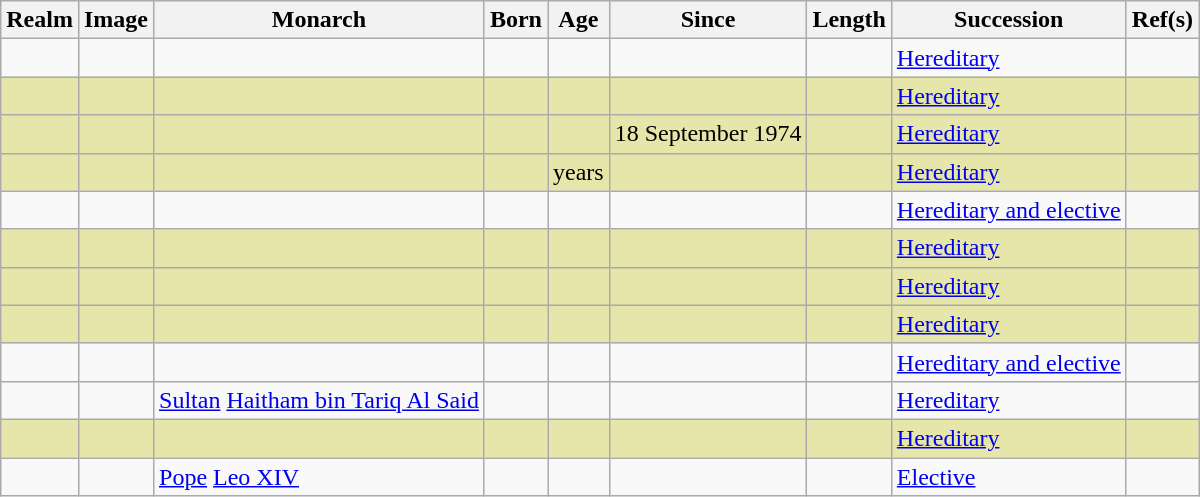<table class="wikitable plainrowheaders sortable">
<tr>
<th>Realm</th>
<th>Image</th>
<th>Monarch</th>
<th>Born</th>
<th>Age</th>
<th>Since</th>
<th>Length</th>
<th>Succession</th>
<th class=unsortable>Ref(s)<br></th>
</tr>
<tr>
<td></td>
<td></td>
<td></td>
<td></td>
<td></td>
<td></td>
<td></td>
<td><a href='#'>Hereditary</a></td>
<td></td>
</tr>
<tr style="background:#e6e6aa;">
<td></td>
<td></td>
<td></td>
<td></td>
<td></td>
<td></td>
<td></td>
<td><a href='#'>Hereditary</a></td>
<td></td>
</tr>
<tr style="background:#e6e6aa;">
<td></td>
<td></td>
<td></td>
<td></td>
<td></td>
<td>18 September 1974</td>
<td></td>
<td><a href='#'>Hereditary</a></td>
<td></td>
</tr>
<tr style="background:#e6e6aa;">
<td></td>
<td></td>
<td></td>
<td></td>
<td> years</td>
<td></td>
<td></td>
<td><a href='#'>Hereditary</a></td>
<td></td>
</tr>
<tr>
<td></td>
<td></td>
<td></td>
<td></td>
<td></td>
<td></td>
<td></td>
<td><a href='#'>Hereditary and elective</a></td>
<td></td>
</tr>
<tr style="background:#e6e6aa;">
<td></td>
<td></td>
<td></td>
<td></td>
<td></td>
<td></td>
<td></td>
<td><a href='#'>Hereditary</a></td>
<td></td>
</tr>
<tr style="background:#e6e6aa;">
<td></td>
<td></td>
<td></td>
<td></td>
<td></td>
<td></td>
<td></td>
<td><a href='#'>Hereditary</a></td>
<td></td>
</tr>
<tr style="background:#e6e6aa;">
<td></td>
<td></td>
<td></td>
<td></td>
<td></td>
<td></td>
<td></td>
<td><a href='#'>Hereditary</a></td>
<td></td>
</tr>
<tr>
<td></td>
<td></td>
<td></td>
<td></td>
<td></td>
<td></td>
<td></td>
<td><a href='#'>Hereditary and elective</a></td>
<td></td>
</tr>
<tr>
<td></td>
<td></td>
<td><a href='#'>Sultan</a> <a href='#'>Haitham bin Tariq Al Said</a></td>
<td></td>
<td></td>
<td></td>
<td></td>
<td><a href='#'>Hereditary</a></td>
<td></td>
</tr>
<tr style="background:#e6e6aa;">
<td></td>
<td></td>
<td></td>
<td></td>
<td></td>
<td></td>
<td></td>
<td><a href='#'>Hereditary</a></td>
<td></td>
</tr>
<tr>
<td></td>
<td></td>
<td><a href='#'>Pope</a> <a href='#'>Leo XIV</a></td>
<td></td>
<td></td>
<td></td>
<td></td>
<td><a href='#'>Elective</a></td>
<td></td>
</tr>
</table>
